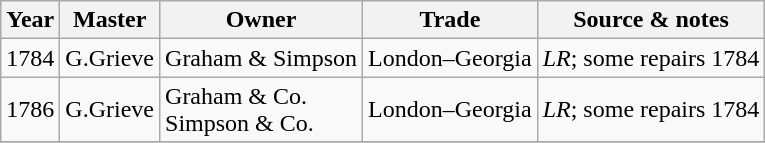<table class=" wikitable">
<tr>
<th>Year</th>
<th>Master</th>
<th>Owner</th>
<th>Trade</th>
<th>Source & notes</th>
</tr>
<tr>
<td>1784</td>
<td>G.Grieve</td>
<td>Graham & Simpson</td>
<td>London–Georgia</td>
<td><em>LR</em>; some repairs 1784</td>
</tr>
<tr>
<td>1786</td>
<td>G.Grieve</td>
<td>Graham & Co.<br>Simpson & Co.</td>
<td>London–Georgia</td>
<td><em>LR</em>; some repairs 1784</td>
</tr>
<tr>
</tr>
</table>
